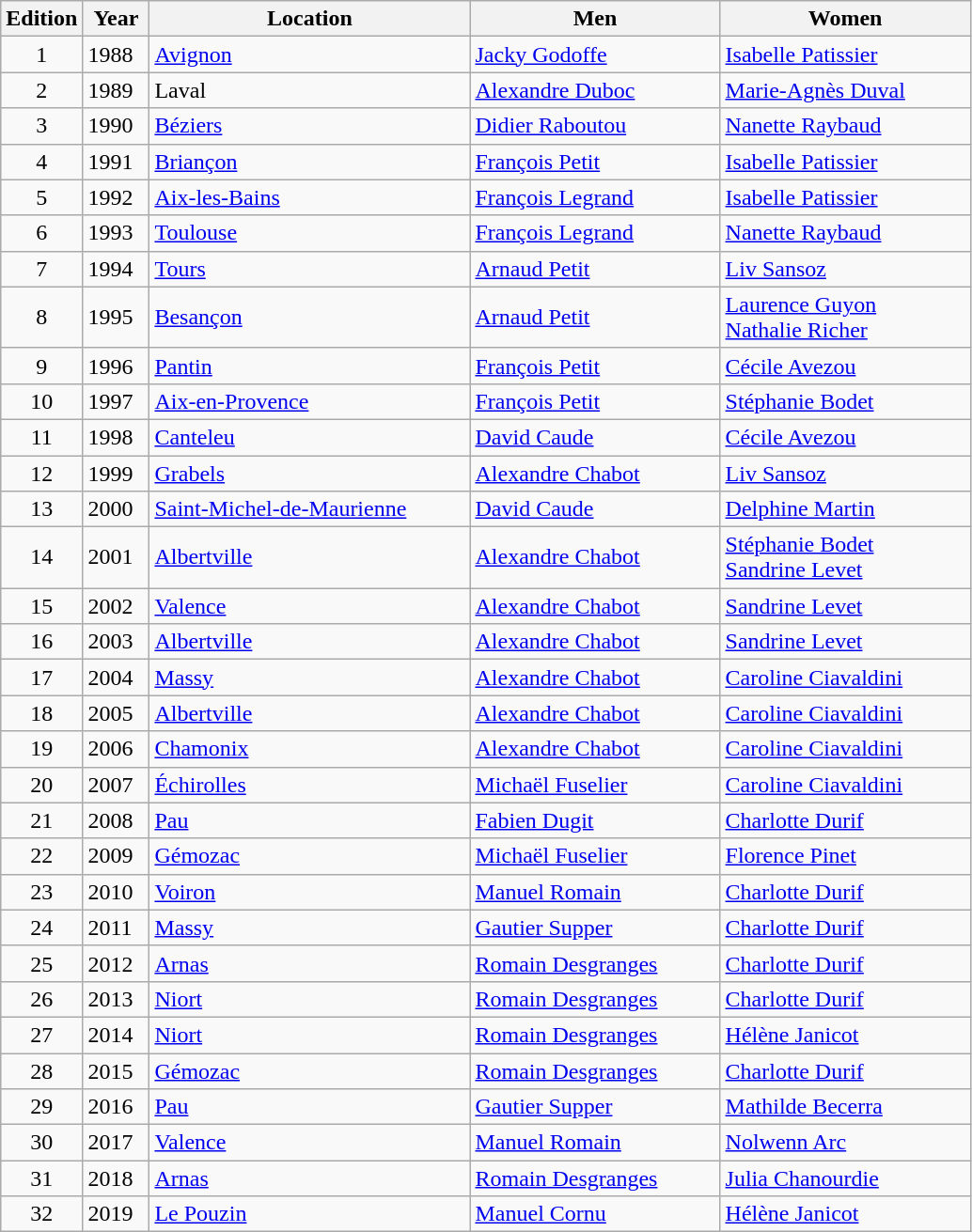<table class="wikitable">
<tr>
<th style="width:40px">Edition</th>
<th style="width:40px">Year</th>
<th style="width:220px">Location</th>
<th style="width:170px">Men</th>
<th style="width:170px">Women</th>
</tr>
<tr>
<td align="center">1</td>
<td>1988</td>
<td><a href='#'>Avignon</a></td>
<td><a href='#'>Jacky Godoffe</a></td>
<td><a href='#'>Isabelle Patissier</a></td>
</tr>
<tr>
<td align="center">2</td>
<td>1989</td>
<td>Laval</td>
<td><a href='#'>Alexandre Duboc</a></td>
<td><a href='#'>Marie-Agnès Duval</a></td>
</tr>
<tr>
<td align="center">3</td>
<td>1990</td>
<td><a href='#'>Béziers</a></td>
<td><a href='#'>Didier Raboutou</a></td>
<td><a href='#'>Nanette Raybaud</a></td>
</tr>
<tr>
<td align="center">4</td>
<td>1991</td>
<td><a href='#'>Briançon</a></td>
<td><a href='#'>François Petit</a></td>
<td><a href='#'>Isabelle Patissier</a></td>
</tr>
<tr>
<td align="center">5</td>
<td>1992</td>
<td><a href='#'>Aix-les-Bains</a></td>
<td><a href='#'>François Legrand</a></td>
<td><a href='#'>Isabelle Patissier</a></td>
</tr>
<tr>
<td align="center">6</td>
<td>1993</td>
<td><a href='#'>Toulouse</a></td>
<td><a href='#'>François Legrand</a></td>
<td><a href='#'>Nanette Raybaud</a></td>
</tr>
<tr>
<td align="center">7</td>
<td>1994</td>
<td><a href='#'>Tours</a></td>
<td><a href='#'>Arnaud Petit</a></td>
<td><a href='#'>Liv Sansoz</a></td>
</tr>
<tr>
<td align="center">8</td>
<td>1995</td>
<td><a href='#'>Besançon</a></td>
<td><a href='#'>Arnaud Petit</a></td>
<td><a href='#'>Laurence Guyon</a> <br> <a href='#'>Nathalie Richer</a></td>
</tr>
<tr>
<td align="center">9</td>
<td>1996</td>
<td><a href='#'>Pantin</a></td>
<td><a href='#'>François Petit</a></td>
<td><a href='#'>Cécile Avezou</a></td>
</tr>
<tr>
<td align="center">10</td>
<td>1997</td>
<td><a href='#'>Aix-en-Provence</a></td>
<td><a href='#'>François Petit</a></td>
<td><a href='#'>Stéphanie Bodet</a></td>
</tr>
<tr>
<td align="center">11</td>
<td>1998</td>
<td><a href='#'>Canteleu</a></td>
<td><a href='#'>David Caude</a></td>
<td><a href='#'>Cécile Avezou</a></td>
</tr>
<tr>
<td align="center">12</td>
<td>1999</td>
<td><a href='#'>Grabels</a></td>
<td><a href='#'>Alexandre Chabot</a></td>
<td><a href='#'>Liv Sansoz</a></td>
</tr>
<tr>
<td align="center">13</td>
<td>2000</td>
<td><a href='#'>Saint-Michel-de-Maurienne</a></td>
<td><a href='#'>David Caude</a></td>
<td><a href='#'>Delphine Martin</a></td>
</tr>
<tr>
<td align="center">14</td>
<td>2001</td>
<td><a href='#'>Albertville</a></td>
<td><a href='#'>Alexandre Chabot</a></td>
<td><a href='#'>Stéphanie Bodet</a> <br> <a href='#'>Sandrine Levet</a></td>
</tr>
<tr>
<td align="center">15</td>
<td>2002</td>
<td><a href='#'>Valence</a></td>
<td><a href='#'>Alexandre Chabot</a></td>
<td><a href='#'>Sandrine Levet</a></td>
</tr>
<tr>
<td align="center">16</td>
<td>2003</td>
<td><a href='#'>Albertville</a></td>
<td><a href='#'>Alexandre Chabot</a></td>
<td><a href='#'>Sandrine Levet</a></td>
</tr>
<tr>
<td align="center">17</td>
<td>2004</td>
<td><a href='#'>Massy</a></td>
<td><a href='#'>Alexandre Chabot</a></td>
<td><a href='#'>Caroline Ciavaldini</a></td>
</tr>
<tr>
<td align="center">18</td>
<td>2005</td>
<td><a href='#'>Albertville</a></td>
<td><a href='#'>Alexandre Chabot</a></td>
<td><a href='#'>Caroline Ciavaldini</a></td>
</tr>
<tr>
<td align="center">19</td>
<td>2006</td>
<td><a href='#'>Chamonix</a></td>
<td><a href='#'>Alexandre Chabot</a></td>
<td><a href='#'>Caroline Ciavaldini</a></td>
</tr>
<tr>
<td align="center">20</td>
<td>2007</td>
<td><a href='#'>Échirolles</a></td>
<td><a href='#'>Michaël Fuselier</a></td>
<td><a href='#'>Caroline Ciavaldini</a></td>
</tr>
<tr>
<td align="center">21</td>
<td>2008</td>
<td><a href='#'>Pau</a></td>
<td><a href='#'>Fabien Dugit</a></td>
<td><a href='#'>Charlotte Durif</a></td>
</tr>
<tr>
<td align="center">22</td>
<td>2009</td>
<td><a href='#'>Gémozac</a></td>
<td><a href='#'>Michaël Fuselier</a></td>
<td><a href='#'>Florence Pinet</a></td>
</tr>
<tr>
<td align="center">23</td>
<td>2010</td>
<td><a href='#'>Voiron</a></td>
<td><a href='#'>Manuel Romain</a></td>
<td><a href='#'>Charlotte Durif</a></td>
</tr>
<tr>
<td align="center">24</td>
<td>2011</td>
<td><a href='#'>Massy</a></td>
<td><a href='#'>Gautier Supper</a></td>
<td><a href='#'>Charlotte Durif</a></td>
</tr>
<tr>
<td align="center">25</td>
<td>2012</td>
<td><a href='#'>Arnas</a></td>
<td><a href='#'>Romain Desgranges</a></td>
<td><a href='#'>Charlotte Durif</a></td>
</tr>
<tr>
<td align="center">26</td>
<td>2013</td>
<td><a href='#'>Niort</a></td>
<td><a href='#'>Romain Desgranges</a></td>
<td><a href='#'>Charlotte Durif</a></td>
</tr>
<tr>
<td align="center">27</td>
<td>2014</td>
<td><a href='#'>Niort</a></td>
<td><a href='#'>Romain Desgranges</a></td>
<td><a href='#'>Hélène Janicot</a></td>
</tr>
<tr>
<td align="center">28</td>
<td>2015</td>
<td><a href='#'>Gémozac</a></td>
<td><a href='#'>Romain Desgranges</a></td>
<td><a href='#'>Charlotte Durif</a></td>
</tr>
<tr>
<td align="center">29</td>
<td>2016</td>
<td><a href='#'>Pau</a></td>
<td><a href='#'>Gautier Supper</a></td>
<td><a href='#'>Mathilde Becerra</a></td>
</tr>
<tr>
<td align="center">30</td>
<td>2017</td>
<td><a href='#'>Valence</a></td>
<td><a href='#'>Manuel Romain</a></td>
<td><a href='#'>Nolwenn Arc</a></td>
</tr>
<tr>
<td align="center">31</td>
<td>2018</td>
<td><a href='#'>Arnas</a></td>
<td><a href='#'>Romain Desgranges</a></td>
<td><a href='#'>Julia Chanourdie</a></td>
</tr>
<tr>
<td align="center">32</td>
<td>2019</td>
<td><a href='#'>Le Pouzin</a></td>
<td><a href='#'>Manuel Cornu</a></td>
<td><a href='#'>Hélène Janicot</a></td>
</tr>
</table>
